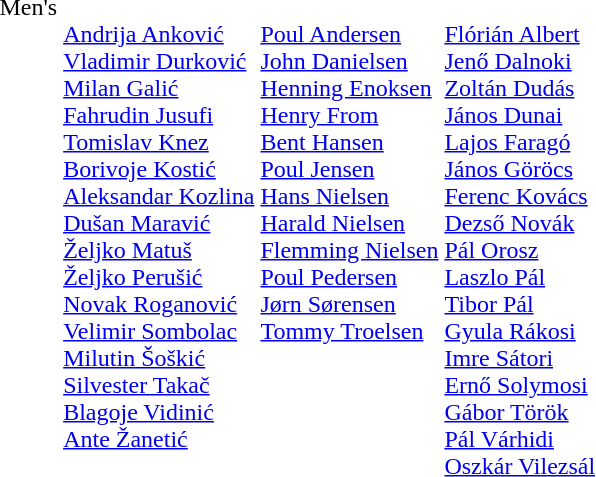<table>
<tr valign="top">
<td>Men's <br></td>
<td valign="top"> <br><a href='#'>Andrija Anković</a><br><a href='#'>Vladimir Durković</a><br><a href='#'>Milan Galić</a><br><a href='#'>Fahrudin Jusufi</a><br><a href='#'>Tomislav Knez</a><br><a href='#'>Borivoje Kostić</a><br><a href='#'>Aleksandar Kozlina</a><br><a href='#'>Dušan Maravić</a><br><a href='#'>Željko Matuš</a><br><a href='#'>Željko Perušić</a><br><a href='#'>Novak Roganović</a><br><a href='#'>Velimir Sombolac</a><br><a href='#'>Milutin Šoškić</a><br><a href='#'>Silvester Takač</a><br><a href='#'>Blagoje Vidinić</a><br><a href='#'>Ante Žanetić</a></td>
<td valign="top"> <br><a href='#'>Poul Andersen</a><br><a href='#'>John Danielsen</a><br><a href='#'>Henning Enoksen</a><br><a href='#'>Henry From</a><br><a href='#'>Bent Hansen</a><br><a href='#'>Poul Jensen</a><br><a href='#'>Hans Nielsen</a><br><a href='#'>Harald Nielsen</a><br><a href='#'>Flemming Nielsen</a><br><a href='#'>Poul Pedersen</a><br><a href='#'>Jørn Sørensen</a><br><a href='#'>Tommy Troelsen</a></td>
<td valign="top"> <br><a href='#'>Flórián Albert</a><br><a href='#'>Jenő Dalnoki</a><br><a href='#'>Zoltán Dudás</a><br><a href='#'>János Dunai</a><br><a href='#'>Lajos Faragó</a><br><a href='#'>János Göröcs</a><br><a href='#'>Ferenc Kovács</a><br><a href='#'>Dezső Novák</a><br><a href='#'>Pál Orosz</a><br><a href='#'>Laszlo Pál</a><br><a href='#'>Tibor Pál</a><br><a href='#'>Gyula Rákosi</a><br><a href='#'>Imre Sátori</a><br><a href='#'>Ernő Solymosi</a><br><a href='#'>Gábor Török</a><br><a href='#'>Pál Várhidi</a><br><a href='#'>Oszkár Vilezsál</a></td>
</tr>
</table>
